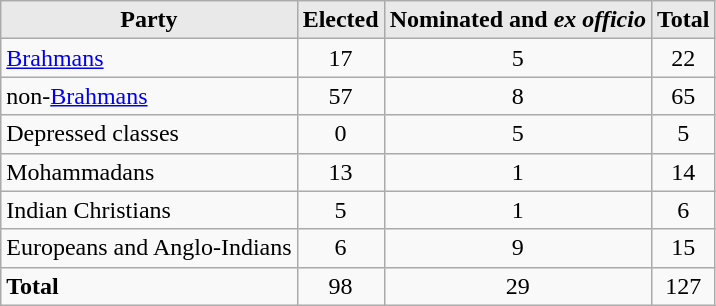<table class="wikitable">
<tr>
<th style="background-color:#E9E9E9" align=left valign=top>Party</th>
<th style="background-color:#E9E9E9" align=right>Elected</th>
<th style="background-color:#E9E9E9" align=right>Nominated and <em>ex officio</em></th>
<th style="background-color:#E9E9E9" align=right>Total</th>
</tr>
<tr>
<td align=left><a href='#'>Brahmans</a></td>
<td align=center>17</td>
<td align=center>5</td>
<td align=center>22</td>
</tr>
<tr>
<td align=left>non-<a href='#'>Brahmans</a></td>
<td align=center>57</td>
<td align=center>8</td>
<td align=center>65</td>
</tr>
<tr>
<td align=left>Depressed classes</td>
<td align=center>0</td>
<td align=center>5</td>
<td align=center>5</td>
</tr>
<tr>
<td align=left>Mohammadans</td>
<td align=center>13</td>
<td align=center>1</td>
<td align=center>14</td>
</tr>
<tr>
<td align=left>Indian Christians</td>
<td align=center>5</td>
<td align=center>1</td>
<td align=center>6</td>
</tr>
<tr>
<td align=left>Europeans and Anglo-Indians</td>
<td align=center>6</td>
<td align=center>9</td>
<td align=center>15</td>
</tr>
<tr>
<td align=left><strong>Total</strong></td>
<td align=center>98</td>
<td align=center>29</td>
<td align=center>127</td>
</tr>
</table>
